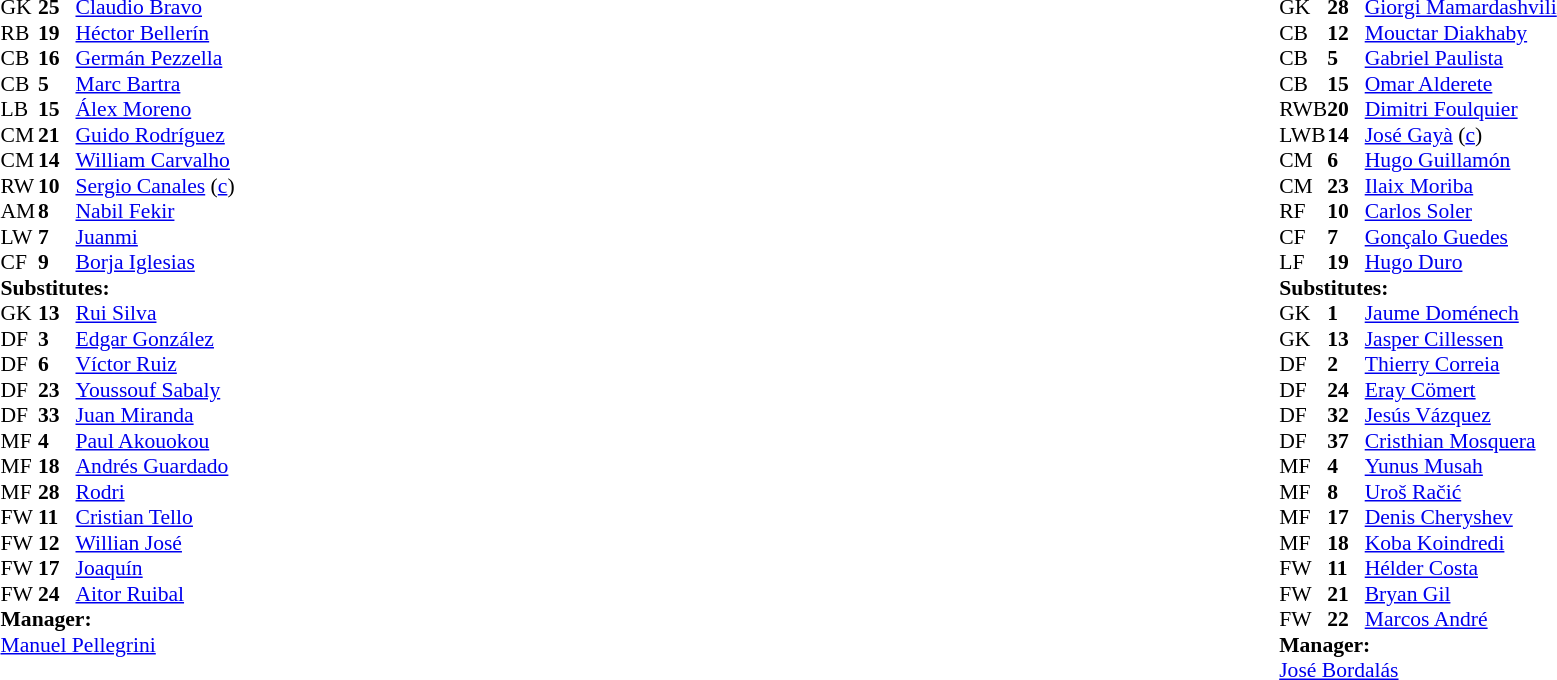<table width="100%">
<tr>
<td valign="top" width="40%"><br><table style="font-size:90%" cellspacing="0" cellpadding="0">
<tr>
<th width=25></th>
<th width=25></th>
</tr>
<tr>
<td>GK</td>
<td><strong>25</strong></td>
<td> <a href='#'>Claudio Bravo</a></td>
</tr>
<tr>
<td>RB</td>
<td><strong>19</strong></td>
<td> <a href='#'>Héctor Bellerín</a></td>
</tr>
<tr>
<td>CB</td>
<td><strong>16</strong></td>
<td> <a href='#'>Germán Pezzella</a></td>
<td></td>
</tr>
<tr>
<td>CB</td>
<td><strong>5</strong></td>
<td> <a href='#'>Marc Bartra</a></td>
</tr>
<tr>
<td>LB</td>
<td><strong>15</strong></td>
<td> <a href='#'>Álex Moreno</a></td>
<td></td>
<td></td>
</tr>
<tr>
<td>CM</td>
<td><strong>21</strong></td>
<td> <a href='#'>Guido Rodríguez</a></td>
</tr>
<tr>
<td>CM</td>
<td><strong>14</strong></td>
<td> <a href='#'>William Carvalho</a></td>
<td></td>
<td></td>
</tr>
<tr>
<td>RW</td>
<td><strong>10</strong></td>
<td> <a href='#'>Sergio Canales</a> (<a href='#'>c</a>)</td>
<td></td>
<td></td>
</tr>
<tr>
<td>AM</td>
<td><strong>8</strong></td>
<td> <a href='#'>Nabil Fekir</a></td>
<td></td>
<td></td>
</tr>
<tr>
<td>LW</td>
<td><strong>7</strong></td>
<td> <a href='#'>Juanmi</a></td>
<td></td>
<td></td>
</tr>
<tr>
<td>CF</td>
<td><strong>9</strong></td>
<td> <a href='#'>Borja Iglesias</a></td>
<td></td>
<td></td>
</tr>
<tr>
<td colspan=3><strong>Substitutes:</strong></td>
</tr>
<tr>
<td>GK</td>
<td><strong>13</strong></td>
<td> <a href='#'>Rui Silva</a></td>
</tr>
<tr>
<td>DF</td>
<td><strong>3</strong></td>
<td> <a href='#'>Edgar González</a></td>
</tr>
<tr>
<td>DF</td>
<td><strong>6</strong></td>
<td> <a href='#'>Víctor Ruiz</a></td>
</tr>
<tr>
<td>DF</td>
<td><strong>23</strong></td>
<td> <a href='#'>Youssouf Sabaly</a></td>
</tr>
<tr>
<td>DF</td>
<td><strong>33</strong></td>
<td> <a href='#'>Juan Miranda</a></td>
<td></td>
<td></td>
</tr>
<tr>
<td>MF</td>
<td><strong>4</strong></td>
<td> <a href='#'>Paul Akouokou</a></td>
</tr>
<tr>
<td>MF</td>
<td><strong>18</strong></td>
<td> <a href='#'>Andrés Guardado</a></td>
<td></td>
<td></td>
</tr>
<tr>
<td>MF</td>
<td><strong>28</strong></td>
<td> <a href='#'>Rodri</a></td>
</tr>
<tr>
<td>FW</td>
<td><strong>11</strong></td>
<td> <a href='#'>Cristian Tello</a></td>
<td></td>
<td></td>
</tr>
<tr>
<td>FW</td>
<td><strong>12</strong></td>
<td> <a href='#'>Willian José</a></td>
<td></td>
<td></td>
</tr>
<tr>
<td>FW</td>
<td><strong>17</strong></td>
<td> <a href='#'>Joaquín</a></td>
<td></td>
<td></td>
</tr>
<tr>
<td>FW</td>
<td><strong>24</strong></td>
<td> <a href='#'>Aitor Ruibal</a></td>
<td></td>
<td></td>
</tr>
<tr>
<td colspan=3><strong>Manager:</strong></td>
</tr>
<tr>
<td colspan=3> <a href='#'>Manuel Pellegrini</a></td>
</tr>
</table>
</td>
<td valign="top"></td>
<td valign="top" width="50%"><br><table style="font-size:90%; margin:auto" cellspacing="0" cellpadding="0">
<tr>
<th width=25></th>
<th width=25></th>
</tr>
<tr>
<td>GK</td>
<td><strong>28</strong></td>
<td> <a href='#'>Giorgi Mamardashvili</a></td>
</tr>
<tr>
<td>CB</td>
<td><strong>12</strong></td>
<td> <a href='#'>Mouctar Diakhaby</a></td>
</tr>
<tr>
<td>CB</td>
<td><strong>5</strong></td>
<td> <a href='#'>Gabriel Paulista</a></td>
<td></td>
</tr>
<tr>
<td>CB</td>
<td><strong>15</strong></td>
<td> <a href='#'>Omar Alderete</a></td>
<td></td>
</tr>
<tr>
<td>RWB</td>
<td><strong>20</strong></td>
<td> <a href='#'>Dimitri Foulquier</a></td>
<td></td>
<td></td>
</tr>
<tr>
<td>LWB</td>
<td><strong>14</strong></td>
<td> <a href='#'>José Gayà</a> (<a href='#'>c</a>)</td>
</tr>
<tr>
<td>CM</td>
<td><strong>6</strong></td>
<td> <a href='#'>Hugo Guillamón</a></td>
<td></td>
<td></td>
</tr>
<tr>
<td>CM</td>
<td><strong>23</strong></td>
<td> <a href='#'>Ilaix Moriba</a></td>
<td></td>
<td></td>
</tr>
<tr>
<td>RF</td>
<td><strong>10</strong></td>
<td> <a href='#'>Carlos Soler</a></td>
<td></td>
</tr>
<tr>
<td>CF</td>
<td><strong>7</strong></td>
<td> <a href='#'>Gonçalo Guedes</a></td>
</tr>
<tr>
<td>LF</td>
<td><strong>19</strong></td>
<td> <a href='#'>Hugo Duro</a></td>
<td></td>
<td></td>
</tr>
<tr>
<td colspan=3><strong>Substitutes:</strong></td>
</tr>
<tr>
<td>GK</td>
<td><strong>1</strong></td>
<td> <a href='#'>Jaume Doménech</a></td>
</tr>
<tr>
<td>GK</td>
<td><strong>13</strong></td>
<td> <a href='#'>Jasper Cillessen</a></td>
</tr>
<tr>
<td>DF</td>
<td><strong>2</strong></td>
<td> <a href='#'>Thierry Correia</a></td>
<td></td>
<td></td>
</tr>
<tr>
<td>DF</td>
<td><strong>24</strong></td>
<td> <a href='#'>Eray Cömert</a></td>
</tr>
<tr>
<td>DF</td>
<td><strong>32</strong></td>
<td> <a href='#'>Jesús Vázquez</a></td>
</tr>
<tr>
<td>DF</td>
<td><strong>37</strong></td>
<td> <a href='#'>Cristhian Mosquera</a></td>
</tr>
<tr>
<td>MF</td>
<td><strong>4</strong></td>
<td> <a href='#'>Yunus Musah</a></td>
<td></td>
<td></td>
</tr>
<tr>
<td>MF</td>
<td><strong>8</strong></td>
<td> <a href='#'>Uroš Račić</a></td>
<td></td>
<td></td>
</tr>
<tr>
<td>MF</td>
<td><strong>17</strong></td>
<td> <a href='#'>Denis Cheryshev</a></td>
</tr>
<tr>
<td>MF</td>
<td><strong>18</strong></td>
<td> <a href='#'>Koba Koindredi</a></td>
</tr>
<tr>
<td>FW</td>
<td><strong>11</strong></td>
<td> <a href='#'>Hélder Costa</a></td>
</tr>
<tr>
<td>FW</td>
<td><strong>21</strong></td>
<td> <a href='#'>Bryan Gil</a></td>
<td></td>
<td></td>
</tr>
<tr>
<td>FW</td>
<td><strong>22</strong></td>
<td> <a href='#'>Marcos André</a></td>
</tr>
<tr>
<td colspan=3><strong>Manager:</strong></td>
</tr>
<tr>
<td colspan=3> <a href='#'>José Bordalás</a></td>
</tr>
</table>
</td>
</tr>
</table>
